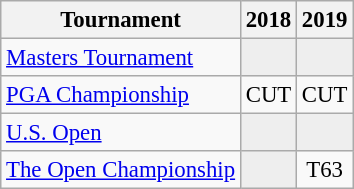<table class="wikitable" style="font-size:95%;text-align:center;">
<tr>
<th>Tournament</th>
<th>2018</th>
<th>2019</th>
</tr>
<tr>
<td align=left><a href='#'>Masters Tournament</a></td>
<td style="background:#eeeeee;"></td>
<td style="background:#eeeeee;"></td>
</tr>
<tr>
<td align=left><a href='#'>PGA Championship</a></td>
<td>CUT</td>
<td>CUT</td>
</tr>
<tr>
<td align=left><a href='#'>U.S. Open</a></td>
<td style="background:#eeeeee;"></td>
<td style="background:#eeeeee;"></td>
</tr>
<tr>
<td align=left><a href='#'>The Open Championship</a></td>
<td style="background:#eeeeee;"></td>
<td>T63</td>
</tr>
</table>
